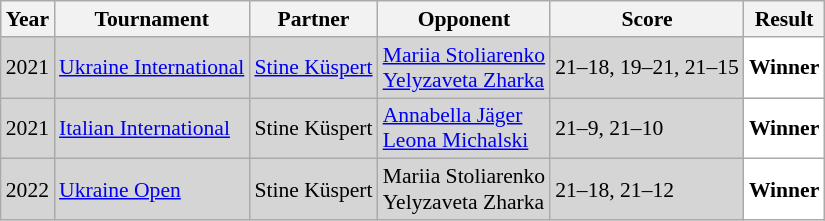<table class="sortable wikitable" style="font-size: 90%;">
<tr>
<th>Year</th>
<th>Tournament</th>
<th>Partner</th>
<th>Opponent</th>
<th>Score</th>
<th>Result</th>
</tr>
<tr bgcolor="#D5D5D5">
<td align="center">2021</td>
<td align="left"><a href='#'>Ukraine International</a></td>
<td align="left"> <a href='#'>Stine Küspert</a></td>
<td align="left"> <a href='#'>Mariia Stoliarenko</a><br> <a href='#'>Yelyzaveta Zharka</a></td>
<td align="left">21–18, 19–21, 21–15</td>
<td bgcolor="#FFFFFF"> <strong>Winner</strong></td>
</tr>
<tr bgcolor="#D5D5D5">
<td align="center">2021</td>
<td align="left"><a href='#'>Italian International</a></td>
<td align="left"> Stine Küspert</td>
<td align="left"> <a href='#'>Annabella Jäger</a><br> <a href='#'>Leona Michalski</a></td>
<td align="left">21–9, 21–10</td>
<td bgcolor="#FFFFFF"> <strong>Winner</strong></td>
</tr>
<tr bgcolor="#D5D5D5">
<td align="center">2022</td>
<td align="left"><a href='#'>Ukraine Open</a></td>
<td align="left"> Stine Küspert</td>
<td align="left"> Mariia Stoliarenko<br> Yelyzaveta Zharka</td>
<td align="left">21–18, 21–12</td>
<td bgcolor="#FFFFFF"> <strong>Winner</strong></td>
</tr>
</table>
